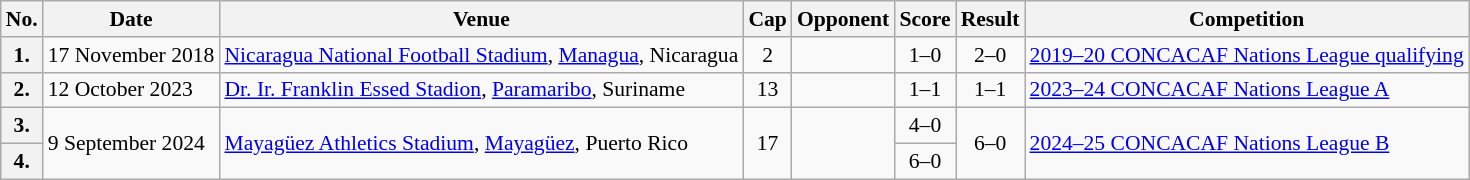<table class="wikitable sortable" style="font-size:90%">
<tr>
<th scope=col>No.</th>
<th scope=col data-sort-type=date>Date</th>
<th scope=col>Venue</th>
<th scope=col>Cap</th>
<th scope=col>Opponent</th>
<th scope=col>Score</th>
<th scope=col>Result</th>
<th scope=col>Competition</th>
</tr>
<tr>
<th scope=row>1.</th>
<td>17 November 2018</td>
<td><a href='#'>Nicaragua National Football Stadium</a>, <a href='#'>Managua</a>, Nicaragua</td>
<td align=center>2</td>
<td></td>
<td align=center>1–0</td>
<td align=center>2–0</td>
<td><a href='#'>2019–20 CONCACAF Nations League qualifying</a></td>
</tr>
<tr>
<th scope=row>2.</th>
<td>12 October 2023</td>
<td><a href='#'>Dr. Ir. Franklin Essed Stadion</a>, <a href='#'>Paramaribo</a>, Suriname</td>
<td align=center>13</td>
<td></td>
<td align=center>1–1</td>
<td align=center>1–1</td>
<td><a href='#'>2023–24 CONCACAF Nations League A</a></td>
</tr>
<tr>
<th scope=row>3.</th>
<td rowspan="2">9 September 2024</td>
<td rowspan="2"><a href='#'>Mayagüez Athletics Stadium</a>, <a href='#'>Mayagüez</a>, Puerto Rico</td>
<td align=center rowspan="2">17</td>
<td rowspan="2"></td>
<td align=center>4–0</td>
<td align=center rowspan="2">6–0</td>
<td rowspan="2"><a href='#'>2024–25 CONCACAF Nations League B</a></td>
</tr>
<tr>
<th scope=row>4.</th>
<td align=center>6–0</td>
</tr>
</table>
